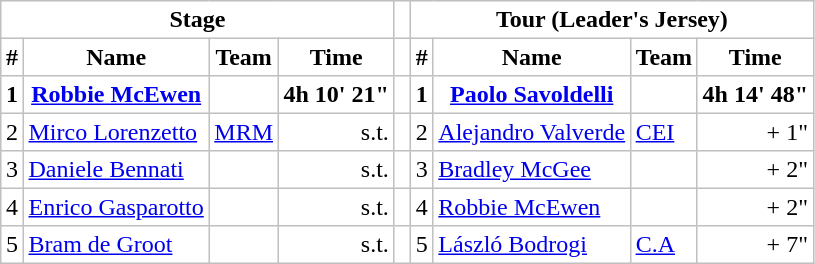<table style="border-collapse: collapse; border-color: #c0c0c0;" border="1" cellpadding="3">
<tr>
<th colspan="4">Stage</th>
<th></th>
<th colspan="4">Tour (Leader's Jersey)</th>
</tr>
<tr ->
<th>#</th>
<th>Name</th>
<th>Team</th>
<th>Time</th>
<th> </th>
<th>#</th>
<th>Name</th>
<th>Team</th>
<th>Time</th>
</tr>
<tr ->
<th>1</th>
<th><a href='#'>Robbie McEwen</a> </th>
<th></th>
<th align="right">4h 10' 21"</th>
<th></th>
<th>1</th>
<th><a href='#'>Paolo Savoldelli</a> </th>
<th></th>
<th align="right">4h 14' 48"</th>
</tr>
<tr ->
<td>2</td>
<td><a href='#'>Mirco Lorenzetto</a> </td>
<td><a href='#'>MRM</a></td>
<td align="right">s.t.</td>
<td></td>
<td>2</td>
<td><a href='#'>Alejandro Valverde</a> </td>
<td><a href='#'>CEI</a></td>
<td align="right">+ 1"</td>
</tr>
<tr ->
<td>3</td>
<td><a href='#'>Daniele Bennati</a> </td>
<td></td>
<td align="right">s.t.</td>
<td></td>
<td>3</td>
<td><a href='#'>Bradley McGee</a> </td>
<td></td>
<td align="right">+ 2"</td>
</tr>
<tr ->
<td>4</td>
<td><a href='#'>Enrico Gasparotto</a> </td>
<td></td>
<td align="right">s.t.</td>
<td></td>
<td>4</td>
<td><a href='#'>Robbie McEwen</a> </td>
<td></td>
<td align="right">+ 2"</td>
</tr>
<tr ->
<td>5</td>
<td><a href='#'>Bram de Groot</a> </td>
<td></td>
<td align="right">s.t.</td>
<td></td>
<td>5</td>
<td><a href='#'>László Bodrogi</a> </td>
<td><a href='#'>C.A</a></td>
<td align="right">+ 7"</td>
</tr>
</table>
